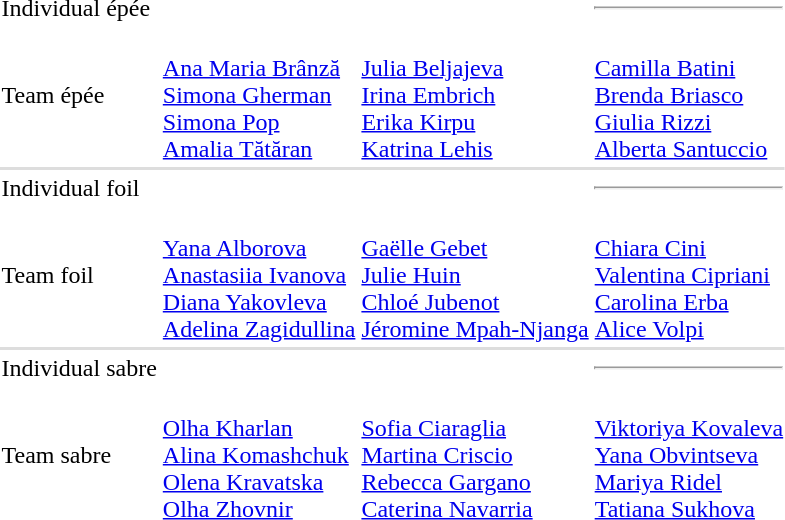<table>
<tr>
<td>Individual épée <br></td>
<td></td>
<td></td>
<td><hr></td>
</tr>
<tr>
<td>Team épée <br></td>
<td><br><a href='#'>Ana Maria Brânză</a><br><a href='#'>Simona Gherman</a><br><a href='#'>Simona Pop</a><br><a href='#'>Amalia Tătăran</a></td>
<td><br><a href='#'>Julia Beljajeva</a><br><a href='#'>Irina Embrich</a><br><a href='#'>Erika Kirpu</a><br><a href='#'>Katrina Lehis</a></td>
<td><br><a href='#'>Camilla Batini</a><br><a href='#'>Brenda Briasco</a><br><a href='#'>Giulia Rizzi</a><br><a href='#'>Alberta Santuccio</a></td>
</tr>
<tr bgcolor=#DDDDDD>
<td colspan=7></td>
</tr>
<tr>
<td>Individual foil <br></td>
<td></td>
<td></td>
<td><hr></td>
</tr>
<tr>
<td>Team foil<br></td>
<td><br><a href='#'>Yana Alborova</a><br><a href='#'>Anastasiia Ivanova</a><br><a href='#'>Diana Yakovleva</a><br><a href='#'>Adelina Zagidullina</a></td>
<td><br><a href='#'>Gaëlle Gebet</a><br><a href='#'>Julie Huin</a><br><a href='#'>Chloé Jubenot</a><br><a href='#'>Jéromine Mpah-Njanga</a></td>
<td><br><a href='#'>Chiara Cini</a><br><a href='#'>Valentina Cipriani</a><br><a href='#'>Carolina Erba</a><br><a href='#'>Alice Volpi</a></td>
</tr>
<tr bgcolor=#DDDDDD>
<td colspan=7></td>
</tr>
<tr>
<td>Individual sabre <br></td>
<td></td>
<td></td>
<td><hr></td>
</tr>
<tr>
<td>Team sabre <br></td>
<td><br><a href='#'>Olha Kharlan</a><br><a href='#'>Alina Komashchuk</a><br><a href='#'>Olena Kravatska</a><br><a href='#'>Olha Zhovnir</a></td>
<td><br><a href='#'>Sofia Ciaraglia</a><br><a href='#'>Martina Criscio</a><br><a href='#'>Rebecca Gargano</a><br><a href='#'>Caterina Navarria</a></td>
<td><br><a href='#'>Viktoriya Kovaleva</a><br><a href='#'>Yana Obvintseva</a><br><a href='#'>Mariya Ridel</a><br><a href='#'>Tatiana Sukhova</a></td>
</tr>
</table>
